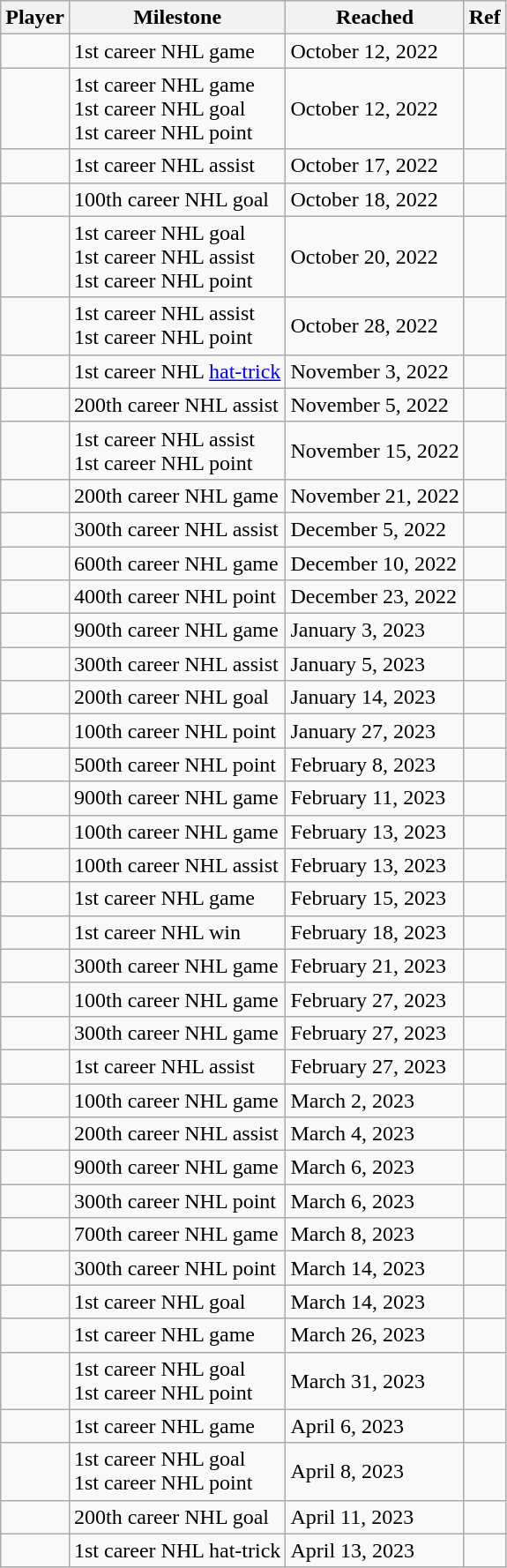<table class="wikitable sortable">
<tr>
<th>Player</th>
<th>Milestone</th>
<th data-sort-type="date">Reached</th>
<th>Ref</th>
</tr>
<tr>
<td></td>
<td>1st career NHL game</td>
<td>October 12, 2022</td>
<td></td>
</tr>
<tr>
<td></td>
<td>1st career NHL game<br>1st career NHL goal<br>1st career NHL point</td>
<td>October 12, 2022</td>
<td></td>
</tr>
<tr>
<td></td>
<td>1st career NHL assist</td>
<td>October 17, 2022</td>
<td></td>
</tr>
<tr>
<td></td>
<td>100th career NHL goal</td>
<td>October 18, 2022</td>
<td></td>
</tr>
<tr>
<td></td>
<td>1st career NHL goal<br>1st career NHL assist<br>1st career NHL point</td>
<td>October 20, 2022</td>
<td></td>
</tr>
<tr>
<td></td>
<td>1st career NHL assist<br>1st career NHL point</td>
<td>October 28, 2022</td>
<td></td>
</tr>
<tr>
<td></td>
<td>1st career NHL <a href='#'>hat-trick</a></td>
<td>November 3, 2022</td>
<td></td>
</tr>
<tr>
<td></td>
<td>200th career NHL assist</td>
<td>November 5, 2022</td>
<td></td>
</tr>
<tr>
<td></td>
<td>1st career NHL assist<br>1st career NHL point</td>
<td>November 15, 2022</td>
<td></td>
</tr>
<tr>
<td></td>
<td>200th career NHL game</td>
<td>November 21, 2022</td>
<td></td>
</tr>
<tr>
<td></td>
<td>300th career NHL assist</td>
<td>December 5, 2022</td>
<td></td>
</tr>
<tr>
<td></td>
<td>600th career NHL game</td>
<td>December 10, 2022</td>
<td></td>
</tr>
<tr>
<td></td>
<td>400th career NHL point</td>
<td>December 23, 2022</td>
<td></td>
</tr>
<tr>
<td></td>
<td>900th career NHL game</td>
<td>January 3, 2023</td>
<td></td>
</tr>
<tr>
<td></td>
<td>300th career NHL assist</td>
<td>January 5, 2023</td>
<td></td>
</tr>
<tr>
<td></td>
<td>200th career NHL goal</td>
<td>January 14, 2023</td>
<td></td>
</tr>
<tr>
<td></td>
<td>100th career NHL point</td>
<td>January 27, 2023</td>
<td></td>
</tr>
<tr>
<td></td>
<td>500th career NHL point</td>
<td>February 8, 2023</td>
<td></td>
</tr>
<tr>
<td></td>
<td>900th career NHL game</td>
<td>February 11, 2023</td>
<td></td>
</tr>
<tr>
<td></td>
<td>100th career NHL game</td>
<td>February 13, 2023</td>
<td></td>
</tr>
<tr>
<td></td>
<td>100th career NHL assist</td>
<td>February 13, 2023</td>
<td></td>
</tr>
<tr>
<td></td>
<td>1st career NHL game</td>
<td>February 15, 2023</td>
<td></td>
</tr>
<tr>
<td></td>
<td>1st career NHL win</td>
<td>February 18, 2023</td>
<td></td>
</tr>
<tr>
<td></td>
<td>300th career NHL game</td>
<td>February 21, 2023</td>
<td></td>
</tr>
<tr>
<td></td>
<td>100th career NHL game</td>
<td>February 27, 2023</td>
<td></td>
</tr>
<tr>
<td></td>
<td>300th career NHL game</td>
<td>February 27, 2023</td>
<td></td>
</tr>
<tr>
<td></td>
<td>1st career NHL assist</td>
<td>February 27, 2023</td>
<td></td>
</tr>
<tr>
<td></td>
<td>100th career NHL game</td>
<td>March 2, 2023</td>
<td></td>
</tr>
<tr>
<td></td>
<td>200th career NHL assist</td>
<td>March 4, 2023</td>
<td></td>
</tr>
<tr>
<td></td>
<td>900th career NHL game</td>
<td>March 6, 2023</td>
<td></td>
</tr>
<tr>
<td></td>
<td>300th career NHL point</td>
<td>March 6, 2023</td>
<td></td>
</tr>
<tr>
<td></td>
<td>700th career NHL game</td>
<td>March 8, 2023</td>
<td></td>
</tr>
<tr>
<td></td>
<td>300th career NHL point</td>
<td>March 14, 2023</td>
<td></td>
</tr>
<tr>
<td></td>
<td>1st career NHL goal</td>
<td>March 14, 2023</td>
<td></td>
</tr>
<tr>
<td></td>
<td>1st career NHL game</td>
<td>March 26, 2023</td>
<td></td>
</tr>
<tr>
<td></td>
<td>1st career NHL goal<br>1st career NHL point</td>
<td>March 31, 2023</td>
<td></td>
</tr>
<tr>
<td></td>
<td>1st career NHL game</td>
<td>April 6, 2023</td>
<td></td>
</tr>
<tr>
<td></td>
<td>1st career NHL goal<br>1st career NHL point</td>
<td>April 8, 2023</td>
<td></td>
</tr>
<tr>
<td></td>
<td>200th career NHL goal</td>
<td>April 11, 2023</td>
<td></td>
</tr>
<tr>
<td></td>
<td>1st career NHL hat-trick</td>
<td>April 13, 2023</td>
<td></td>
</tr>
</table>
